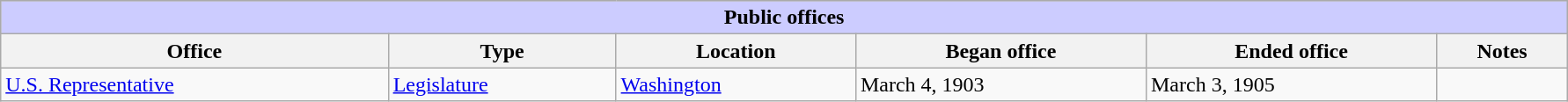<table class=wikitable style="width: 94%" style="text-align: center;" align="center">
<tr bgcolor=#cccccc>
<th colspan=7 style="background: #ccccff;">Public offices</th>
</tr>
<tr>
<th><strong>Office</strong></th>
<th><strong>Type</strong></th>
<th><strong>Location</strong></th>
<th><strong>Began office</strong></th>
<th><strong>Ended office</strong></th>
<th><strong>Notes</strong></th>
</tr>
<tr>
<td><a href='#'>U.S. Representative</a></td>
<td><a href='#'>Legislature</a></td>
<td><a href='#'>Washington</a></td>
<td>March 4, 1903</td>
<td>March 3, 1905</td>
<td></td>
</tr>
</table>
